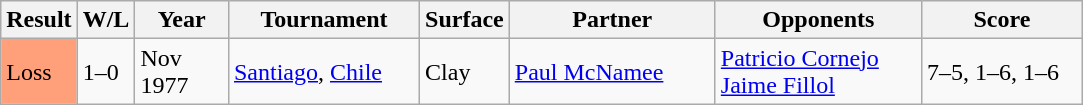<table class="sortable wikitable">
<tr>
<th style="width:40px">Result</th>
<th style="width:30px" class="unsortable">W/L</th>
<th style="width:55px">Year</th>
<th style="width:120px">Tournament</th>
<th style="width:50px">Surface</th>
<th style="width:130px">Partner</th>
<th style="width:130px">Opponents</th>
<th style="width:100px" class="unsortable">Score</th>
</tr>
<tr>
<td style="background:#ffa07a;">Loss</td>
<td>1–0</td>
<td>Nov 1977</td>
<td><a href='#'>Santiago</a>, <a href='#'>Chile</a></td>
<td>Clay</td>
<td> <a href='#'>Paul McNamee</a></td>
<td> <a href='#'>Patricio Cornejo</a><br> <a href='#'>Jaime Fillol</a></td>
<td>7–5, 1–6, 1–6</td>
</tr>
</table>
